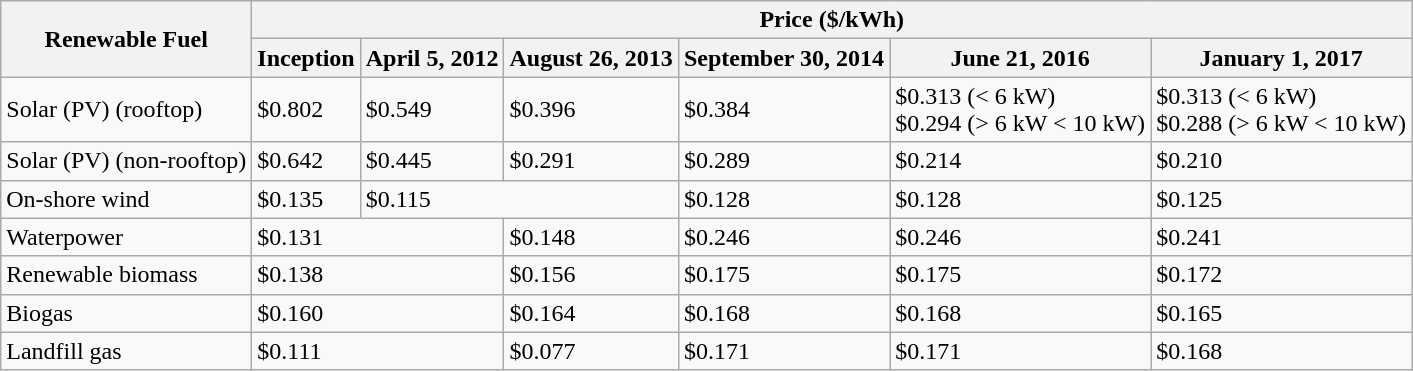<table class="wikitable">
<tr>
<th rowspan="2">Renewable Fuel</th>
<th colspan="6">Price ($/kWh)</th>
</tr>
<tr>
<th>Inception</th>
<th>April 5, 2012</th>
<th>August 26, 2013</th>
<th>September 30, 2014</th>
<th>June 21, 2016</th>
<th>January 1, 2017</th>
</tr>
<tr>
<td>Solar (PV) (rooftop)</td>
<td>$0.802</td>
<td>$0.549</td>
<td>$0.396</td>
<td>$0.384</td>
<td>$0.313 (< 6 kW)<br>$0.294 (> 6 kW < 10 kW)</td>
<td>$0.313 (< 6 kW)<br>$0.288 (> 6 kW < 10 kW)</td>
</tr>
<tr>
<td>Solar (PV) (non-rooftop)</td>
<td>$0.642</td>
<td>$0.445</td>
<td>$0.291</td>
<td>$0.289</td>
<td>$0.214</td>
<td>$0.210</td>
</tr>
<tr>
<td>On-shore wind</td>
<td>$0.135</td>
<td colspan="2">$0.115</td>
<td>$0.128</td>
<td>$0.128</td>
<td>$0.125</td>
</tr>
<tr>
<td>Waterpower</td>
<td colspan="2">$0.131</td>
<td>$0.148</td>
<td>$0.246</td>
<td>$0.246</td>
<td>$0.241</td>
</tr>
<tr>
<td>Renewable biomass</td>
<td colspan="2">$0.138</td>
<td>$0.156</td>
<td>$0.175</td>
<td>$0.175</td>
<td>$0.172</td>
</tr>
<tr>
<td>Biogas</td>
<td colspan="2">$0.160</td>
<td>$0.164</td>
<td>$0.168</td>
<td>$0.168</td>
<td>$0.165</td>
</tr>
<tr>
<td>Landfill gas</td>
<td colspan="2">$0.111</td>
<td>$0.077</td>
<td>$0.171</td>
<td>$0.171</td>
<td>$0.168</td>
</tr>
</table>
